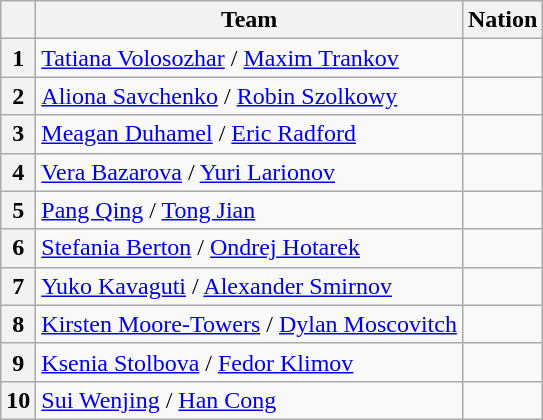<table class="wikitable sortable" style="text-align:left">
<tr>
<th scope="col"></th>
<th scope="col">Team</th>
<th scope="col">Nation</th>
</tr>
<tr>
<th scope="row">1</th>
<td><a href='#'>Tatiana Volosozhar</a> / <a href='#'>Maxim Trankov</a></td>
<td></td>
</tr>
<tr>
<th scope="row">2</th>
<td><a href='#'>Aliona Savchenko</a> / <a href='#'>Robin Szolkowy</a></td>
<td></td>
</tr>
<tr>
<th scope="row">3</th>
<td><a href='#'>Meagan Duhamel</a> / <a href='#'>Eric Radford</a></td>
<td></td>
</tr>
<tr>
<th scope="row">4</th>
<td><a href='#'>Vera Bazarova</a> / <a href='#'>Yuri Larionov</a></td>
<td></td>
</tr>
<tr>
<th scope="row">5</th>
<td><a href='#'>Pang Qing</a> / <a href='#'>Tong Jian</a></td>
<td></td>
</tr>
<tr>
<th scope="row">6</th>
<td><a href='#'>Stefania Berton</a> / <a href='#'>Ondrej Hotarek</a></td>
<td></td>
</tr>
<tr>
<th scope="row">7</th>
<td><a href='#'>Yuko Kavaguti</a> / <a href='#'>Alexander Smirnov</a></td>
<td></td>
</tr>
<tr>
<th scope="row">8</th>
<td><a href='#'>Kirsten Moore-Towers</a> / <a href='#'>Dylan Moscovitch</a></td>
<td></td>
</tr>
<tr>
<th scope="row">9</th>
<td><a href='#'>Ksenia Stolbova</a> / <a href='#'>Fedor Klimov</a></td>
<td></td>
</tr>
<tr>
<th scope="row">10</th>
<td><a href='#'>Sui Wenjing</a> / <a href='#'>Han Cong</a></td>
<td></td>
</tr>
</table>
